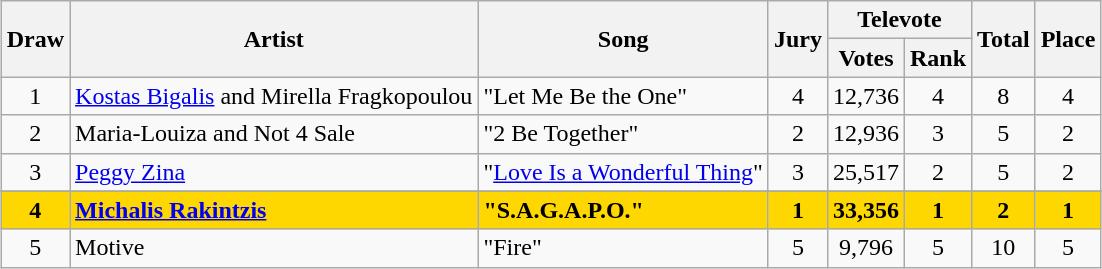<table class="sortable wikitable" style="margin: 1em auto 1em auto; text-align:center">
<tr>
<th rowspan="2">Draw</th>
<th rowspan="2">Artist</th>
<th rowspan="2">Song</th>
<th rowspan="2">Jury</th>
<th colspan="2">Televote</th>
<th rowspan="2">Total</th>
<th rowspan="2">Place</th>
</tr>
<tr>
<th class="unsortable">Votes</th>
<th>Rank</th>
</tr>
<tr>
<td>1</td>
<td align="left"><a href='#'>Kostas Bigalis</a> and Mirella Fragkopoulou</td>
<td align="left">"Let Me Be the One"</td>
<td>4</td>
<td>12,736</td>
<td>4</td>
<td>8</td>
<td>4</td>
</tr>
<tr>
<td>2</td>
<td align="left">Maria-Louiza and Not 4 Sale</td>
<td align="left">"2 Be Together"</td>
<td>2</td>
<td>12,936</td>
<td>3</td>
<td>5</td>
<td>2</td>
</tr>
<tr>
<td>3</td>
<td align="left"><a href='#'>Peggy Zina</a></td>
<td align="left">"<a href='#'>Love Is a Wonderful Thing</a>"</td>
<td>3</td>
<td>25,517</td>
<td>2</td>
<td>5</td>
<td>2</td>
</tr>
<tr>
</tr>
<tr style="font-weight:bold; background:gold;">
<td>4</td>
<td align="left"><a href='#'>Michalis Rakintzis</a></td>
<td align="left">"S.A.G.A.P.O."</td>
<td>1</td>
<td>33,356</td>
<td>1</td>
<td>2</td>
<td>1</td>
</tr>
<tr>
<td>5</td>
<td align="left">Motive</td>
<td align="left">"Fire"</td>
<td>5</td>
<td>9,796</td>
<td>5</td>
<td>10</td>
<td>5</td>
</tr>
</table>
